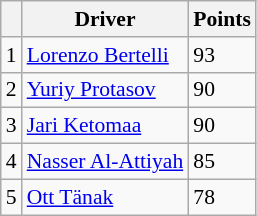<table class="wikitable" style="font-size: 90%;">
<tr>
<th></th>
<th>Driver</th>
<th>Points</th>
</tr>
<tr>
<td>1</td>
<td> <a href='#'>Lorenzo Bertelli</a></td>
<td>93</td>
</tr>
<tr>
<td>2</td>
<td> <a href='#'>Yuriy Protasov</a></td>
<td>90</td>
</tr>
<tr>
<td>3</td>
<td> <a href='#'>Jari Ketomaa</a></td>
<td>90</td>
</tr>
<tr>
<td>4</td>
<td> <a href='#'>Nasser Al-Attiyah</a></td>
<td>85</td>
</tr>
<tr>
<td>5</td>
<td> <a href='#'>Ott Tänak</a></td>
<td>78</td>
</tr>
</table>
